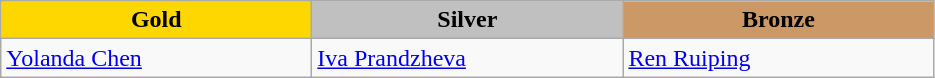<table class="wikitable" style="text-align:left">
<tr align="center">
<td width=200 bgcolor=gold><strong>Gold</strong></td>
<td width=200 bgcolor=silver><strong>Silver</strong></td>
<td width=200 bgcolor=CC9966><strong>Bronze</strong></td>
</tr>
<tr>
<td><a href='#'>Yolanda Chen</a><br><em></em></td>
<td><a href='#'>Iva Prandzheva</a><br><em></em></td>
<td><a href='#'>Ren Ruiping</a><br><em></em></td>
</tr>
</table>
